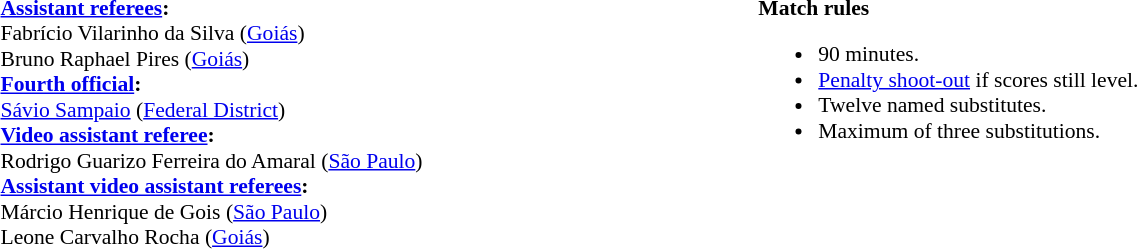<table width=100% style="font-size: 90%">
<tr>
<td><br><strong><a href='#'>Assistant referees</a>:</strong>
<br>Fabrício Vilarinho da Silva (<a href='#'>Goiás</a>)
<br>Bruno Raphael Pires (<a href='#'>Goiás</a>)
<br><strong><a href='#'>Fourth official</a>:</strong>
<br><a href='#'>Sávio Sampaio</a> (<a href='#'>Federal District</a>)
<br><strong><a href='#'>Video assistant referee</a>:</strong>
<br>Rodrigo Guarizo Ferreira do Amaral (<a href='#'>São Paulo</a>)
<br><strong><a href='#'>Assistant video assistant referees</a>:</strong>
<br>Márcio Henrique de Gois (<a href='#'>São Paulo</a>)
<br>Leone Carvalho Rocha (<a href='#'>Goiás</a>)</td>
<td style="width:60%; vertical-align:top"><br><strong>Match rules</strong><ul><li>90 minutes.</li><li><a href='#'>Penalty shoot-out</a> if scores still level.</li><li>Twelve named substitutes.</li><li>Maximum of three substitutions.</li></ul></td>
</tr>
</table>
